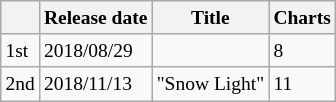<table class=wikitable style="font-size:small">
<tr>
<th></th>
<th>Release date</th>
<th>Title</th>
<th>Charts</th>
</tr>
<tr>
<td>1st</td>
<td>2018/08/29</td>
<td></td>
<td>8</td>
</tr>
<tr>
<td>2nd</td>
<td>2018/11/13</td>
<td>"Snow Light"</td>
<td>11</td>
</tr>
</table>
